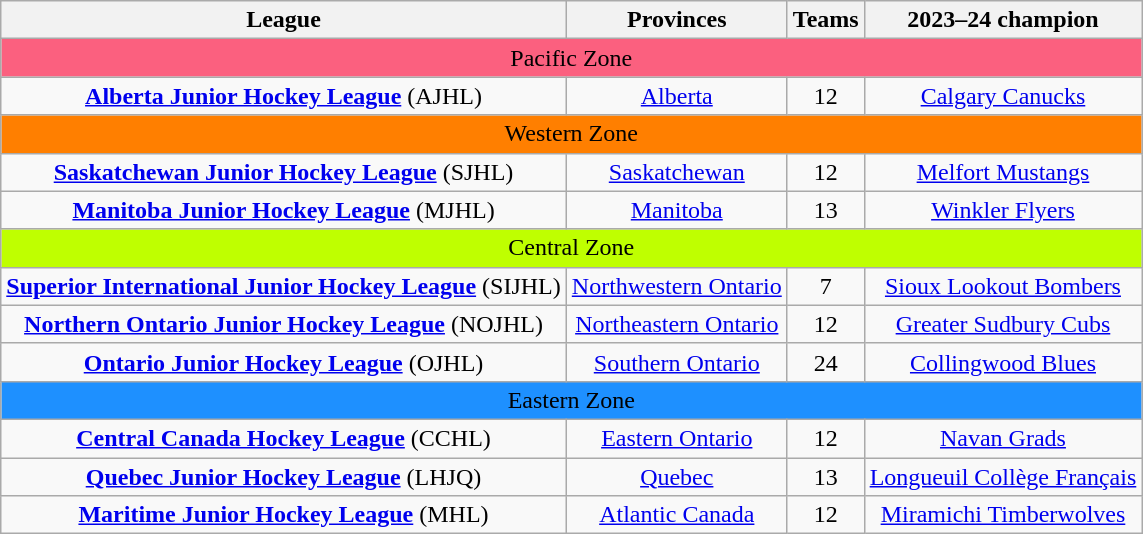<table class="wikitable" style="text-align:center">
<tr>
<th>League</th>
<th>Provinces</th>
<th>Teams</th>
<th>2023–24 champion</th>
</tr>
<tr bgcolor="#FB607F">
<td colspan="4">Pacific Zone</td>
</tr>
<tr>
<td><strong><a href='#'>Alberta Junior Hockey League</a></strong> (AJHL)</td>
<td><a href='#'>Alberta</a></td>
<td>12</td>
<td><a href='#'>Calgary Canucks</a></td>
</tr>
<tr bgcolor="#FF7F00">
<td colspan="4">Western Zone</td>
</tr>
<tr>
<td><strong><a href='#'>Saskatchewan Junior Hockey League</a></strong> (SJHL)</td>
<td><a href='#'>Saskatchewan</a></td>
<td>12</td>
<td><a href='#'>Melfort Mustangs</a></td>
</tr>
<tr>
<td><strong><a href='#'>Manitoba Junior Hockey League</a></strong> (MJHL)</td>
<td><a href='#'>Manitoba</a></td>
<td>13</td>
<td><a href='#'>Winkler Flyers</a></td>
</tr>
<tr bgcolor="#BFFF00">
<td colspan="4">Central Zone</td>
</tr>
<tr>
<td><strong><a href='#'>Superior International Junior Hockey League</a></strong> (SIJHL)</td>
<td><a href='#'>Northwestern Ontario</a></td>
<td>7</td>
<td><a href='#'>Sioux Lookout Bombers</a></td>
</tr>
<tr>
<td><strong><a href='#'>Northern Ontario Junior Hockey League</a></strong> (NOJHL)</td>
<td><a href='#'>Northeastern Ontario</a></td>
<td>12</td>
<td><a href='#'>Greater Sudbury Cubs</a></td>
</tr>
<tr>
<td><strong><a href='#'>Ontario Junior Hockey League</a></strong> (OJHL)</td>
<td><a href='#'>Southern Ontario</a></td>
<td>24</td>
<td><a href='#'>Collingwood Blues</a></td>
</tr>
<tr bgcolor="#1E90FF">
<td colspan="4">Eastern Zone</td>
</tr>
<tr>
<td><strong><a href='#'>Central Canada Hockey League</a></strong> (CCHL)</td>
<td><a href='#'>Eastern Ontario</a></td>
<td>12</td>
<td><a href='#'>Navan Grads</a></td>
</tr>
<tr>
<td><strong><a href='#'>Quebec Junior Hockey League</a></strong> (LHJQ)</td>
<td><a href='#'>Quebec</a></td>
<td>13</td>
<td><a href='#'>Longueuil Collège Français</a></td>
</tr>
<tr>
<td><strong><a href='#'>Maritime Junior Hockey League</a></strong> (MHL)</td>
<td><a href='#'>Atlantic Canada</a></td>
<td>12</td>
<td><a href='#'>Miramichi Timberwolves</a></td>
</tr>
</table>
